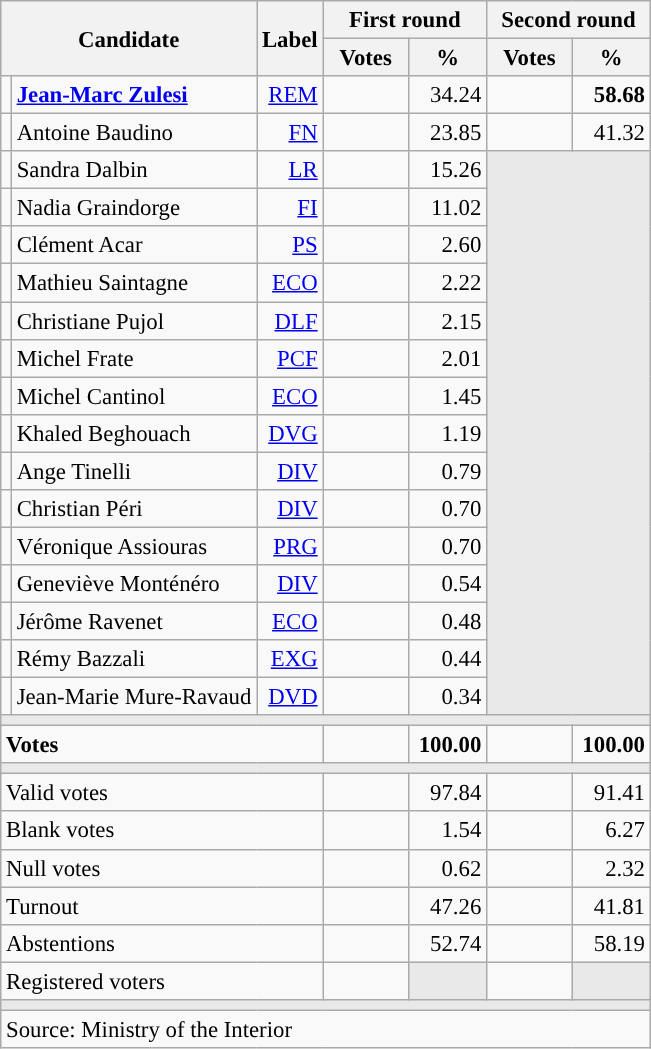<table class="wikitable" style="text-align:right;font-size:95%;">
<tr>
<th rowspan="2" colspan="2">Candidate</th>
<th rowspan="2">Label</th>
<th colspan="2">First round</th>
<th colspan="2">Second round</th>
</tr>
<tr>
<th style="width:50px;">Votes</th>
<th style="width:45px;">%</th>
<th style="width:50px;">Votes</th>
<th style="width:45px;">%</th>
</tr>
<tr>
<td style="color:inherit;background:"></td>
<td style="text-align:left;"><strong><a href='#'>Jean-Marc Zulesi</a></strong></td>
<td><a href='#'>REM</a></td>
<td></td>
<td>34.24</td>
<td><strong></strong></td>
<td><strong>58.68</strong></td>
</tr>
<tr>
<td style="color:inherit;background:"></td>
<td style="text-align:left;">Antoine Baudino</td>
<td><a href='#'>FN</a></td>
<td></td>
<td>23.85</td>
<td></td>
<td>41.32</td>
</tr>
<tr>
<td style="color:inherit;background:"></td>
<td style="text-align:left;">Sandra Dalbin</td>
<td><a href='#'>LR</a></td>
<td></td>
<td>15.26</td>
<td colspan="2" rowspan="15" style="background:#E9E9E9;"></td>
</tr>
<tr>
<td style="color:inherit;background:"></td>
<td style="text-align:left;">Nadia Graindorge</td>
<td><a href='#'>FI</a></td>
<td></td>
<td>11.02</td>
</tr>
<tr>
<td style="color:inherit;background:"></td>
<td style="text-align:left;">Clément Acar</td>
<td><a href='#'>PS</a></td>
<td></td>
<td>2.60</td>
</tr>
<tr>
<td style="color:inherit;background:"></td>
<td style="text-align:left;">Mathieu Saintagne</td>
<td><a href='#'>ECO</a></td>
<td></td>
<td>2.22</td>
</tr>
<tr>
<td style="color:inherit;background:"></td>
<td style="text-align:left;">Christiane Pujol</td>
<td><a href='#'>DLF</a></td>
<td></td>
<td>2.15</td>
</tr>
<tr>
<td style="color:inherit;background:"></td>
<td style="text-align:left;">Michel Frate</td>
<td><a href='#'>PCF</a></td>
<td></td>
<td>2.01</td>
</tr>
<tr>
<td style="color:inherit;background:"></td>
<td style="text-align:left;">Michel Cantinol</td>
<td><a href='#'>ECO</a></td>
<td></td>
<td>1.45</td>
</tr>
<tr>
<td style="color:inherit;background:"></td>
<td style="text-align:left;">Khaled Beghouach</td>
<td><a href='#'>DVG</a></td>
<td></td>
<td>1.19</td>
</tr>
<tr>
<td style="color:inherit;background:"></td>
<td style="text-align:left;">Ange Tinelli</td>
<td><a href='#'>DIV</a></td>
<td></td>
<td>0.79</td>
</tr>
<tr>
<td style="color:inherit;background:"></td>
<td style="text-align:left;">Christian Péri</td>
<td><a href='#'>DIV</a></td>
<td></td>
<td>0.70</td>
</tr>
<tr>
<td style="color:inherit;background:"></td>
<td style="text-align:left;">Véronique Assiouras</td>
<td><a href='#'>PRG</a></td>
<td></td>
<td>0.70</td>
</tr>
<tr>
<td style="color:inherit;background:"></td>
<td style="text-align:left;">Geneviève Monténéro</td>
<td><a href='#'>DIV</a></td>
<td></td>
<td>0.54</td>
</tr>
<tr>
<td style="color:inherit;background:"></td>
<td style="text-align:left;">Jérôme Ravenet</td>
<td><a href='#'>ECO</a></td>
<td></td>
<td>0.48</td>
</tr>
<tr>
<td style="color:inherit;background:"></td>
<td style="text-align:left;">Rémy Bazzali</td>
<td><a href='#'>EXG</a></td>
<td></td>
<td>0.44</td>
</tr>
<tr>
<td style="color:inherit;background:"></td>
<td style="text-align:left;">Jean-Marie Mure-Ravaud</td>
<td><a href='#'>DVD</a></td>
<td></td>
<td>0.34</td>
</tr>
<tr>
<td colspan="7" style="background:#E9E9E9;"></td>
</tr>
<tr style="font-weight:bold;">
<td colspan="3" style="text-align:left;">Votes</td>
<td></td>
<td>100.00</td>
<td></td>
<td>100.00</td>
</tr>
<tr>
<td colspan="7" style="background:#E9E9E9;"></td>
</tr>
<tr>
<td colspan="3" style="text-align:left;">Valid votes</td>
<td></td>
<td>97.84</td>
<td></td>
<td>91.41</td>
</tr>
<tr>
<td colspan="3" style="text-align:left;">Blank votes</td>
<td></td>
<td>1.54</td>
<td></td>
<td>6.27</td>
</tr>
<tr>
<td colspan="3" style="text-align:left;">Null votes</td>
<td></td>
<td>0.62</td>
<td></td>
<td>2.32</td>
</tr>
<tr>
<td colspan="3" style="text-align:left;">Turnout</td>
<td></td>
<td>47.26</td>
<td></td>
<td>41.81</td>
</tr>
<tr>
<td colspan="3" style="text-align:left;">Abstentions</td>
<td></td>
<td>52.74</td>
<td></td>
<td>58.19</td>
</tr>
<tr>
<td colspan="3" style="text-align:left;">Registered voters</td>
<td></td>
<td style="background:#E9E9E9;"></td>
<td></td>
<td style="background:#E9E9E9;"></td>
</tr>
<tr>
<td colspan="7" style="background:#E9E9E9;"></td>
</tr>
<tr>
<td colspan="7" style="text-align:left;">Source:  Ministry of the Interior</td>
</tr>
</table>
